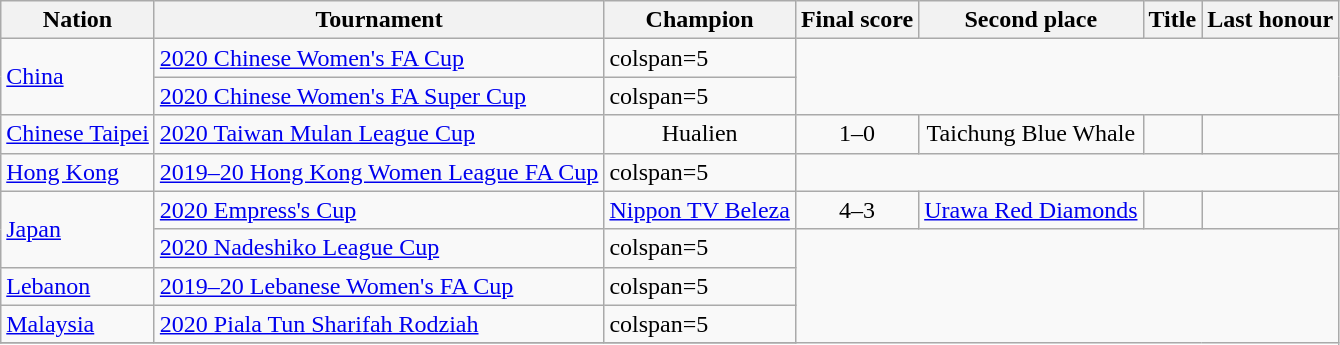<table class="wikitable sortable">
<tr>
<th>Nation</th>
<th>Tournament</th>
<th>Champion</th>
<th>Final score</th>
<th>Second place</th>
<th data-sort-type="number">Title</th>
<th>Last honour</th>
</tr>
<tr>
<td rowspan="2"> <a href='#'>China</a></td>
<td><a href='#'>2020 Chinese Women's FA Cup</a></td>
<td>colspan=5 </td>
</tr>
<tr>
<td><a href='#'>2020 Chinese Women's FA Super Cup</a></td>
<td>colspan=5 </td>
</tr>
<tr>
<td> <a href='#'>Chinese Taipei</a></td>
<td><a href='#'>2020 Taiwan Mulan League Cup</a></td>
<td align=center>Hualien</td>
<td align=center>1–0</td>
<td align=center>Taichung Blue Whale</td>
<td></td>
<td></td>
</tr>
<tr>
<td> <a href='#'>Hong Kong</a></td>
<td><a href='#'>2019–20 Hong Kong Women League FA Cup</a></td>
<td>colspan=5 </td>
</tr>
<tr>
<td rowspan="2"> <a href='#'>Japan</a></td>
<td><a href='#'>2020 Empress's Cup</a></td>
<td align=center><a href='#'>Nippon TV Beleza</a></td>
<td align=center>4–3</td>
<td align=center><a href='#'>Urawa Red Diamonds</a></td>
<td></td>
<td></td>
</tr>
<tr>
<td><a href='#'>2020 Nadeshiko League Cup</a></td>
<td>colspan=5 </td>
</tr>
<tr>
<td> <a href='#'>Lebanon</a></td>
<td><a href='#'>2019–20 Lebanese Women's FA Cup</a></td>
<td>colspan=5 </td>
</tr>
<tr>
<td> <a href='#'>Malaysia</a></td>
<td><a href='#'>2020 Piala Tun Sharifah Rodziah</a></td>
<td>colspan=5 </td>
</tr>
<tr>
</tr>
</table>
